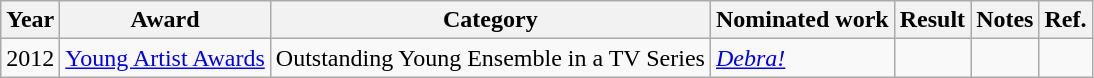<table class="wikitable">
<tr>
<th>Year</th>
<th>Award</th>
<th>Category</th>
<th>Nominated work</th>
<th>Result</th>
<th>Notes</th>
<th>Ref.</th>
</tr>
<tr>
<td>2012</td>
<td><a href='#'>Young Artist Awards</a></td>
<td>Outstanding Young Ensemble in a TV Series</td>
<td><em><a href='#'>Debra!</a></em></td>
<td></td>
<td></td>
<td></td>
</tr>
</table>
